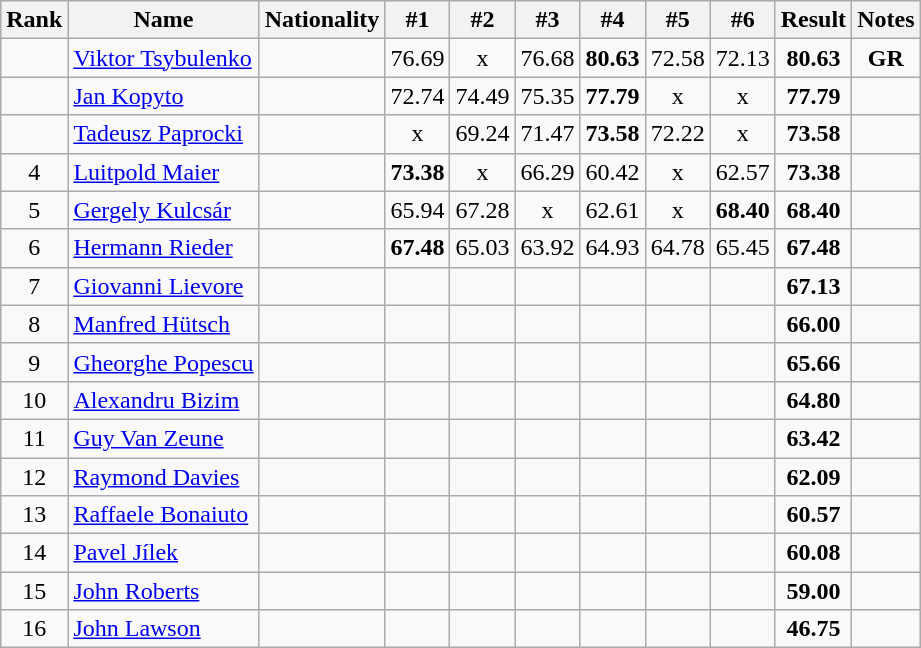<table class="wikitable sortable" style="text-align:center">
<tr>
<th>Rank</th>
<th>Name</th>
<th>Nationality</th>
<th>#1</th>
<th>#2</th>
<th>#3</th>
<th>#4</th>
<th>#5</th>
<th>#6</th>
<th>Result</th>
<th>Notes</th>
</tr>
<tr>
<td></td>
<td align=left><a href='#'>Viktor Tsybulenko</a></td>
<td align=left></td>
<td>76.69</td>
<td>x</td>
<td>76.68</td>
<td><strong>80.63</strong></td>
<td>72.58</td>
<td>72.13</td>
<td><strong>80.63</strong></td>
<td><strong>GR</strong></td>
</tr>
<tr>
<td></td>
<td align=left><a href='#'>Jan Kopyto</a></td>
<td align=left></td>
<td>72.74</td>
<td>74.49</td>
<td>75.35</td>
<td><strong>77.79</strong></td>
<td>x</td>
<td>x</td>
<td><strong>77.79</strong></td>
<td></td>
</tr>
<tr>
<td></td>
<td align=left><a href='#'>Tadeusz Paprocki</a></td>
<td align=left></td>
<td>x</td>
<td>69.24</td>
<td>71.47</td>
<td><strong>73.58</strong></td>
<td>72.22</td>
<td>x</td>
<td><strong>73.58</strong></td>
<td></td>
</tr>
<tr>
<td>4</td>
<td align=left><a href='#'>Luitpold Maier</a></td>
<td align=left></td>
<td><strong>73.38</strong></td>
<td>x</td>
<td>66.29</td>
<td>60.42</td>
<td>x</td>
<td>62.57</td>
<td><strong>73.38</strong></td>
<td></td>
</tr>
<tr>
<td>5</td>
<td align=left><a href='#'>Gergely Kulcsár</a></td>
<td align=left></td>
<td>65.94</td>
<td>67.28</td>
<td>x</td>
<td>62.61</td>
<td>x</td>
<td><strong>68.40</strong></td>
<td><strong>68.40</strong></td>
<td></td>
</tr>
<tr>
<td>6</td>
<td align=left><a href='#'>Hermann Rieder</a></td>
<td align=left></td>
<td><strong>67.48</strong></td>
<td>65.03</td>
<td>63.92</td>
<td>64.93</td>
<td>64.78</td>
<td>65.45</td>
<td><strong>67.48</strong></td>
<td></td>
</tr>
<tr>
<td>7</td>
<td align=left><a href='#'>Giovanni Lievore</a></td>
<td align=left></td>
<td></td>
<td></td>
<td></td>
<td></td>
<td></td>
<td></td>
<td><strong>67.13</strong></td>
<td></td>
</tr>
<tr>
<td>8</td>
<td align=left><a href='#'>Manfred Hütsch</a></td>
<td align=left></td>
<td></td>
<td></td>
<td></td>
<td></td>
<td></td>
<td></td>
<td><strong>66.00</strong></td>
<td></td>
</tr>
<tr>
<td>9</td>
<td align=left><a href='#'>Gheorghe Popescu</a></td>
<td align=left></td>
<td></td>
<td></td>
<td></td>
<td></td>
<td></td>
<td></td>
<td><strong>65.66</strong></td>
<td></td>
</tr>
<tr>
<td>10</td>
<td align=left><a href='#'>Alexandru Bizim</a></td>
<td align=left></td>
<td></td>
<td></td>
<td></td>
<td></td>
<td></td>
<td></td>
<td><strong>64.80</strong></td>
<td></td>
</tr>
<tr>
<td>11</td>
<td align=left><a href='#'>Guy Van Zeune</a></td>
<td align=left></td>
<td></td>
<td></td>
<td></td>
<td></td>
<td></td>
<td></td>
<td><strong>63.42</strong></td>
<td></td>
</tr>
<tr>
<td>12</td>
<td align=left><a href='#'>Raymond Davies</a></td>
<td align=left></td>
<td></td>
<td></td>
<td></td>
<td></td>
<td></td>
<td></td>
<td><strong>62.09</strong></td>
<td></td>
</tr>
<tr>
<td>13</td>
<td align=left><a href='#'>Raffaele Bonaiuto</a></td>
<td align=left></td>
<td></td>
<td></td>
<td></td>
<td></td>
<td></td>
<td></td>
<td><strong>60.57</strong></td>
<td></td>
</tr>
<tr>
<td>14</td>
<td align=left><a href='#'>Pavel Jílek</a></td>
<td align=left></td>
<td></td>
<td></td>
<td></td>
<td></td>
<td></td>
<td></td>
<td><strong>60.08</strong></td>
<td></td>
</tr>
<tr>
<td>15</td>
<td align=left><a href='#'>John Roberts</a></td>
<td align=left></td>
<td></td>
<td></td>
<td></td>
<td></td>
<td></td>
<td></td>
<td><strong>59.00</strong></td>
<td></td>
</tr>
<tr>
<td>16</td>
<td align=left><a href='#'>John Lawson</a></td>
<td align=left></td>
<td></td>
<td></td>
<td></td>
<td></td>
<td></td>
<td></td>
<td><strong>46.75</strong></td>
<td></td>
</tr>
</table>
